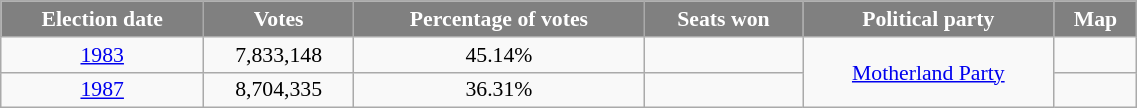<table class="wikitable" style="font-size:0.906em; width:60%; text-align:center;">
<tr>
<th style="background:gray; color:white; text-align:center;">Election date</th>
<th style="background:gray; color:white; text-align:center;">Votes</th>
<th style="background:gray; color:white; text-align:center;">Percentage of votes</th>
<th style="background:gray; color:white; text-align:center;">Seats won</th>
<th style="background:gray; color:white; text-align:center;">Political party</th>
<th style="background:gray; color:white; text-align:center;">Map</th>
</tr>
<tr>
<td><a href='#'>1983</a></td>
<td>7,833,148</td>
<td>45.14%</td>
<td></td>
<td rowspan="2"><a href='#'>Motherland Party</a></td>
<td></td>
</tr>
<tr>
<td><a href='#'>1987</a></td>
<td>8,704,335</td>
<td>36.31%</td>
<td></td>
<td></td>
</tr>
</table>
